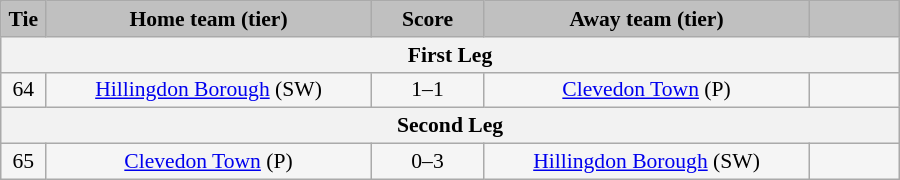<table class="wikitable" style="width: 600px; background:WhiteSmoke; text-align:center; font-size:90%">
<tr>
<td scope="col" style="width:  5.00%; background:silver;"><strong>Tie</strong></td>
<td scope="col" style="width: 36.25%; background:silver;"><strong>Home team (tier)</strong></td>
<td scope="col" style="width: 12.50%; background:silver;"><strong>Score</strong></td>
<td scope="col" style="width: 36.25%; background:silver;"><strong>Away team (tier)</strong></td>
<td scope="col" style="width: 10.00%; background:silver;"><strong></strong></td>
</tr>
<tr>
<th colspan="5">First Leg</th>
</tr>
<tr>
<td>64</td>
<td><a href='#'>Hillingdon Borough</a> (SW)</td>
<td>1–1</td>
<td><a href='#'>Clevedon Town</a> (P)</td>
</tr>
<tr>
<th colspan="5">Second Leg</th>
</tr>
<tr>
<td>65</td>
<td><a href='#'>Clevedon Town</a> (P)</td>
<td>0–3</td>
<td><a href='#'>Hillingdon Borough</a> (SW)</td>
</tr>
</table>
